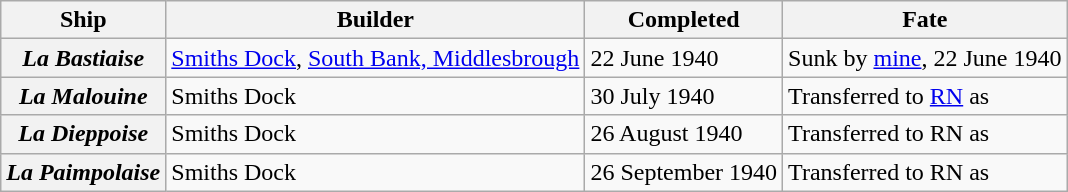<table class="wikitable plainrowheaders">
<tr>
<th scope="col">Ship</th>
<th scope="col">Builder</th>
<th scope="col">Completed</th>
<th scope="col">Fate</th>
</tr>
<tr>
<th scope="row"><em>La Bastiaise</em></th>
<td><a href='#'>Smiths Dock</a>, <a href='#'>South Bank, Middlesbrough</a></td>
<td>22 June 1940</td>
<td>Sunk by <a href='#'>mine</a>, 22 June 1940</td>
</tr>
<tr>
<th scope="row"><em>La Malouine</em></th>
<td>Smiths Dock</td>
<td>30 July 1940</td>
<td>Transferred to <a href='#'>RN</a> as </td>
</tr>
<tr>
<th scope="row"><em>La Dieppoise</em></th>
<td>Smiths Dock</td>
<td>26 August 1940</td>
<td>Transferred to RN as </td>
</tr>
<tr>
<th scope="row"><em>La Paimpolaise</em></th>
<td>Smiths Dock</td>
<td>26 September 1940</td>
<td>Transferred to RN as </td>
</tr>
</table>
